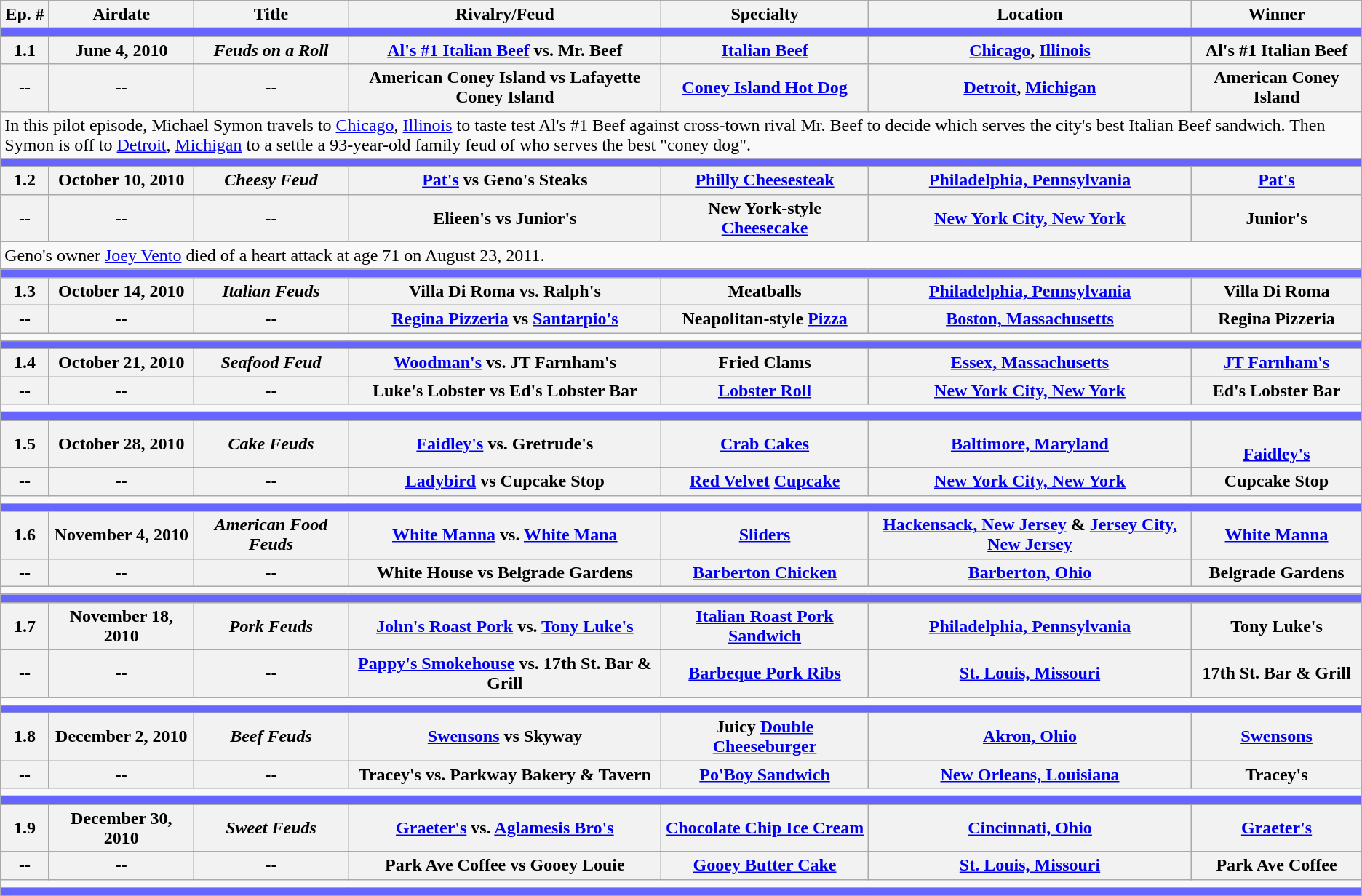<table class="wikitable" border="1">
<tr>
<th>Ep. #</th>
<th>Airdate</th>
<th>Title</th>
<th>Rivalry/Feud</th>
<th>Specialty</th>
<th>Location</th>
<th>Winner</th>
</tr>
<tr>
<td colspan="7" bgcolor="#6666FF"></td>
</tr>
<tr>
<th>1.1</th>
<th>June 4, 2010</th>
<th><em>Feuds on a Roll</em></th>
<th><a href='#'>Al's #1 Italian Beef</a> vs. Mr. Beef</th>
<th><a href='#'>Italian Beef</a></th>
<th><a href='#'>Chicago</a>, <a href='#'>Illinois</a></th>
<th>Al's #1 Italian Beef</th>
</tr>
<tr>
<th>--</th>
<th>--</th>
<th>--</th>
<th>American Coney Island vs Lafayette Coney Island</th>
<th><a href='#'>Coney Island Hot Dog</a></th>
<th><a href='#'>Detroit</a>, <a href='#'>Michigan</a></th>
<th>American Coney Island</th>
</tr>
<tr>
<td colspan="7">In this pilot episode, Michael Symon travels to <a href='#'>Chicago</a>, <a href='#'>Illinois</a> to taste test Al's #1 Beef against cross-town rival Mr. Beef to decide which serves the city's best Italian Beef sandwich. Then Symon is off to <a href='#'>Detroit</a>, <a href='#'>Michigan</a> to a settle a 93-year-old family feud of who serves the best "coney dog".</td>
</tr>
<tr>
<td colspan="7" bgcolor="#6666FF"></td>
</tr>
<tr>
<th>1.2</th>
<th>October 10, 2010</th>
<th><em>Cheesy Feud</em></th>
<th><a href='#'>Pat's</a> vs Geno's Steaks</th>
<th><a href='#'>Philly Cheesesteak</a></th>
<th><a href='#'>Philadelphia, Pennsylvania</a></th>
<th><a href='#'>Pat's</a></th>
</tr>
<tr>
<th>--</th>
<th>--</th>
<th>--</th>
<th>Elieen's vs Junior's</th>
<th>New York-style <a href='#'>Cheesecake</a></th>
<th><a href='#'>New York City, New York</a></th>
<th>Junior's</th>
</tr>
<tr>
<td colspan="7">Geno's owner <a href='#'>Joey Vento</a> died of a heart attack at age 71 on August 23, 2011.</td>
</tr>
<tr>
<td colspan="7" bgcolor="#6666FF"></td>
</tr>
<tr>
<th>1.3</th>
<th>October 14, 2010</th>
<th><em>Italian Feuds</em></th>
<th>Villa Di Roma vs. Ralph's</th>
<th>Meatballs</th>
<th><a href='#'>Philadelphia, Pennsylvania</a></th>
<th>Villa Di Roma</th>
</tr>
<tr>
<th>--</th>
<th>--</th>
<th>--</th>
<th><a href='#'>Regina Pizzeria</a> vs <a href='#'>Santarpio's</a></th>
<th>Neapolitan-style <a href='#'>Pizza</a></th>
<th><a href='#'>Boston, Massachusetts</a></th>
<th>Regina Pizzeria</th>
</tr>
<tr>
<td colspan="7"></td>
</tr>
<tr>
<td colspan="7" bgcolor="#6666FF"></td>
</tr>
<tr>
<th>1.4</th>
<th>October 21, 2010</th>
<th><em>Seafood Feud</em></th>
<th><a href='#'>Woodman's</a> vs. JT Farnham's</th>
<th>Fried Clams</th>
<th><a href='#'>Essex, Massachusetts</a></th>
<th><a href='#'>JT Farnham's</a></th>
</tr>
<tr>
<th>--</th>
<th>--</th>
<th>--</th>
<th>Luke's Lobster vs Ed's Lobster Bar</th>
<th><a href='#'>Lobster Roll</a></th>
<th><a href='#'>New York City, New York</a></th>
<th>Ed's Lobster Bar</th>
</tr>
<tr>
<td colspan="7"></td>
</tr>
<tr>
<td colspan="7" bgcolor="#6666FF"></td>
</tr>
<tr>
<th>1.5</th>
<th>October 28, 2010</th>
<th><em>Cake Feuds</em></th>
<th><a href='#'>Faidley's</a> vs. Gretrude's</th>
<th><a href='#'>Crab Cakes</a></th>
<th><a href='#'>Baltimore, Maryland</a></th>
<th><br><a href='#'>Faidley's</a></th>
</tr>
<tr>
<th>--</th>
<th>--</th>
<th>--</th>
<th><a href='#'>Ladybird</a> vs Cupcake Stop</th>
<th><a href='#'>Red Velvet</a> <a href='#'>Cupcake</a></th>
<th><a href='#'>New York City, New York</a></th>
<th>Cupcake Stop</th>
</tr>
<tr>
<td colspan="7"></td>
</tr>
<tr>
<td colspan="7" bgcolor="#6666FF"></td>
</tr>
<tr>
<th>1.6</th>
<th>November 4, 2010</th>
<th><em>American Food Feuds</em></th>
<th><a href='#'>White Manna</a> vs. <a href='#'>White Mana</a></th>
<th><a href='#'>Sliders</a></th>
<th><a href='#'>Hackensack, New Jersey</a> & <a href='#'>Jersey City, New Jersey</a></th>
<th><a href='#'>White Manna</a></th>
</tr>
<tr>
<th>--</th>
<th>--</th>
<th>--</th>
<th>White House vs Belgrade Gardens</th>
<th><a href='#'>Barberton Chicken</a></th>
<th><a href='#'>Barberton, Ohio</a></th>
<th>Belgrade Gardens</th>
</tr>
<tr>
<td colspan="7"></td>
</tr>
<tr>
<td colspan="7" bgcolor="#6666FF"></td>
</tr>
<tr>
<th>1.7</th>
<th>November 18, 2010</th>
<th><em>Pork Feuds</em></th>
<th><a href='#'>John's Roast Pork</a> vs. <a href='#'>Tony Luke's</a></th>
<th><a href='#'>Italian Roast Pork Sandwich</a></th>
<th><a href='#'>Philadelphia, Pennsylvania</a></th>
<th>Tony Luke's</th>
</tr>
<tr>
<th>--</th>
<th>--</th>
<th>--</th>
<th><a href='#'>Pappy's Smokehouse</a> vs. 17th St. Bar & Grill</th>
<th><a href='#'>Barbeque Pork Ribs</a></th>
<th><a href='#'>St. Louis, Missouri</a></th>
<th>17th St. Bar & Grill</th>
</tr>
<tr>
<td colspan="7"></td>
</tr>
<tr>
<td colspan="7" bgcolor="#6666FF"></td>
</tr>
<tr>
<th>1.8</th>
<th>December 2, 2010</th>
<th><em>Beef Feuds</em></th>
<th><a href='#'>Swensons</a> vs Skyway</th>
<th>Juicy <a href='#'>Double Cheeseburger</a></th>
<th><a href='#'>Akron, Ohio</a></th>
<th><a href='#'>Swensons</a></th>
</tr>
<tr>
<th>--</th>
<th>--</th>
<th>--</th>
<th>Tracey's vs. Parkway Bakery & Tavern</th>
<th><a href='#'>Po'Boy Sandwich</a></th>
<th><a href='#'>New Orleans, Louisiana</a></th>
<th>Tracey's</th>
</tr>
<tr>
<td colspan="7"></td>
</tr>
<tr>
<td colspan="7" bgcolor="#6666FF"></td>
</tr>
<tr>
<th>1.9</th>
<th>December 30, 2010</th>
<th><em>Sweet Feuds</em></th>
<th><a href='#'>Graeter's</a> vs. <a href='#'>Aglamesis Bro's</a></th>
<th><a href='#'>Chocolate Chip Ice Cream</a></th>
<th><a href='#'>Cincinnati, Ohio</a></th>
<th><a href='#'>Graeter's</a></th>
</tr>
<tr>
<th>--</th>
<th>--</th>
<th>--</th>
<th>Park Ave Coffee vs Gooey Louie</th>
<th><a href='#'>Gooey Butter Cake</a></th>
<th><a href='#'>St. Louis, Missouri</a></th>
<th>Park Ave Coffee</th>
</tr>
<tr>
<td colspan="7"></td>
</tr>
<tr>
<td colspan="7" bgcolor="#6666FF"></td>
</tr>
<tr>
</tr>
</table>
